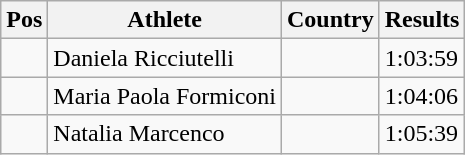<table class="wikitable">
<tr>
<th>Pos</th>
<th>Athlete</th>
<th>Country</th>
<th>Results</th>
</tr>
<tr>
<td align="center"></td>
<td>Daniela Ricciutelli</td>
<td></td>
<td>1:03:59</td>
</tr>
<tr>
<td align="center"></td>
<td>Maria Paola Formiconi</td>
<td></td>
<td>1:04:06</td>
</tr>
<tr>
<td align="center"></td>
<td>Natalia Marcenco</td>
<td></td>
<td>1:05:39</td>
</tr>
</table>
